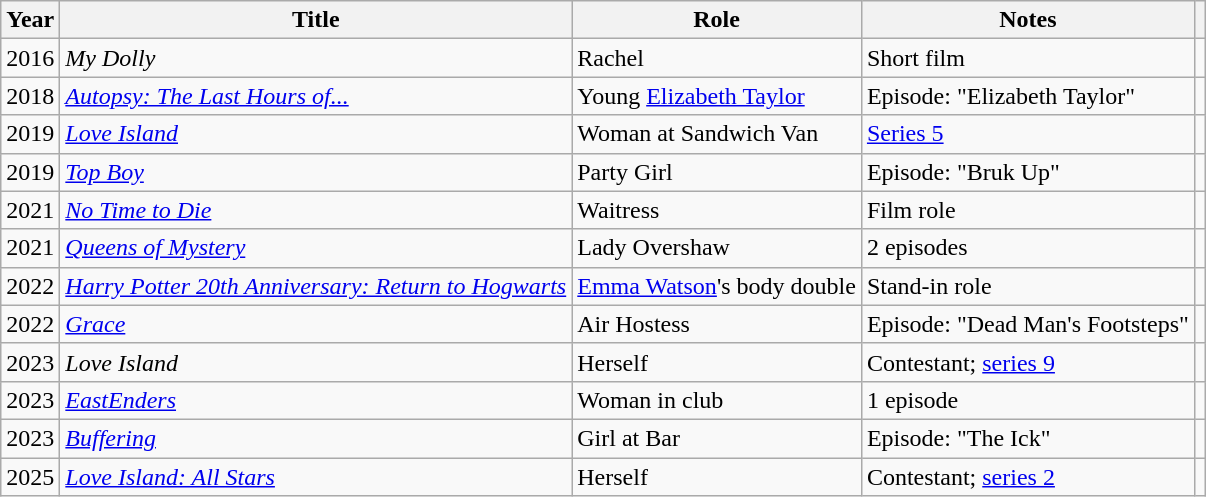<table class="wikitable">
<tr>
<th>Year</th>
<th>Title</th>
<th>Role</th>
<th>Notes</th>
<th></th>
</tr>
<tr>
<td>2016</td>
<td><em>My Dolly</em></td>
<td>Rachel</td>
<td>Short film</td>
<td align="center"></td>
</tr>
<tr>
<td>2018</td>
<td><em><a href='#'>Autopsy: The Last Hours of...</a></em></td>
<td>Young <a href='#'>Elizabeth Taylor</a></td>
<td>Episode: "Elizabeth Taylor"</td>
<td align="center"></td>
</tr>
<tr>
<td>2019</td>
<td><em><a href='#'>Love Island</a></em></td>
<td>Woman at Sandwich Van</td>
<td><a href='#'>Series 5</a></td>
<td align="center"></td>
</tr>
<tr>
<td>2019</td>
<td><em><a href='#'>Top Boy</a></em></td>
<td>Party Girl</td>
<td>Episode: "Bruk Up"</td>
<td align="center"></td>
</tr>
<tr>
<td>2021</td>
<td><em><a href='#'>No Time to Die</a></em></td>
<td>Waitress</td>
<td>Film role</td>
<td align="center"></td>
</tr>
<tr>
<td>2021</td>
<td><em><a href='#'>Queens of Mystery</a></em></td>
<td>Lady Overshaw</td>
<td>2 episodes</td>
<td align="center"></td>
</tr>
<tr>
<td>2022</td>
<td><em><a href='#'>Harry Potter 20th Anniversary: Return to Hogwarts</a></em></td>
<td><a href='#'>Emma Watson</a>'s body double</td>
<td>Stand-in role</td>
<td align="center"></td>
</tr>
<tr>
<td>2022</td>
<td><em><a href='#'>Grace</a></em></td>
<td>Air Hostess</td>
<td>Episode: "Dead Man's Footsteps"</td>
<td align="center"></td>
</tr>
<tr>
<td>2023</td>
<td><em>Love Island</em></td>
<td>Herself</td>
<td>Contestant; <a href='#'>series 9</a></td>
<td align="center"></td>
</tr>
<tr>
<td>2023</td>
<td><em><a href='#'>EastEnders</a></em></td>
<td>Woman in club</td>
<td>1 episode</td>
<td align="center"></td>
</tr>
<tr>
<td>2023</td>
<td><em><a href='#'>Buffering</a></em></td>
<td>Girl at Bar</td>
<td>Episode: "The Ick"</td>
<td align="center"></td>
</tr>
<tr>
<td>2025</td>
<td><em><a href='#'>Love Island: All Stars</a></em></td>
<td>Herself</td>
<td>Contestant; <a href='#'>series 2</a></td>
<td align="center"></td>
</tr>
</table>
